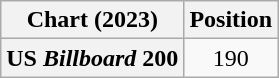<table class="wikitable sortable plainrowheaders" style="text-align:center">
<tr>
<th scope="col">Chart (2023)</th>
<th scope="col">Position</th>
</tr>
<tr>
<th scope="row">US <em>Billboard</em> 200</th>
<td>190</td>
</tr>
</table>
